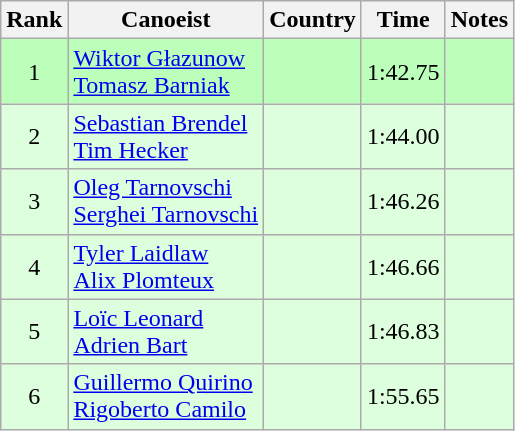<table class="wikitable" style="text-align:center">
<tr>
<th>Rank</th>
<th>Canoeist</th>
<th>Country</th>
<th>Time</th>
<th>Notes</th>
</tr>
<tr bgcolor=bbffbb>
<td>1</td>
<td align="left"><a href='#'>Wiktor Głazunow</a><br><a href='#'>Tomasz Barniak</a></td>
<td align="left"></td>
<td>1:42.75</td>
<td></td>
</tr>
<tr bgcolor=ddffdd>
<td>2</td>
<td align="left"><a href='#'>Sebastian Brendel</a><br><a href='#'>Tim Hecker</a></td>
<td align="left"></td>
<td>1:44.00</td>
<td></td>
</tr>
<tr bgcolor=ddffdd>
<td>3</td>
<td align="left"><a href='#'>Oleg Tarnovschi</a><br><a href='#'>Serghei Tarnovschi</a></td>
<td align="left"></td>
<td>1:46.26</td>
<td></td>
</tr>
<tr bgcolor=ddffdd>
<td>4</td>
<td align="left"><a href='#'>Tyler Laidlaw</a><br><a href='#'>Alix Plomteux</a></td>
<td align="left"></td>
<td>1:46.66</td>
<td></td>
</tr>
<tr bgcolor=ddffdd>
<td>5</td>
<td align="left"><a href='#'>Loïc Leonard</a><br><a href='#'>Adrien Bart</a></td>
<td align="left"></td>
<td>1:46.83</td>
<td></td>
</tr>
<tr bgcolor=ddffdd>
<td>6</td>
<td align="left"><a href='#'>Guillermo Quirino</a><br><a href='#'>Rigoberto Camilo</a></td>
<td align="left"></td>
<td>1:55.65</td>
<td></td>
</tr>
</table>
